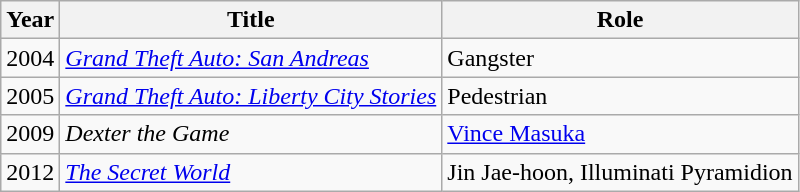<table class="wikitable sortable">
<tr>
<th>Year</th>
<th>Title</th>
<th>Role</th>
</tr>
<tr>
<td>2004</td>
<td><em><a href='#'>Grand Theft Auto: San Andreas</a></em></td>
<td>Gangster</td>
</tr>
<tr>
<td>2005</td>
<td><em><a href='#'>Grand Theft Auto: Liberty City Stories</a></em></td>
<td>Pedestrian</td>
</tr>
<tr>
<td>2009</td>
<td><em>Dexter the Game</em></td>
<td><a href='#'>Vince Masuka</a></td>
</tr>
<tr>
<td>2012</td>
<td><em><a href='#'>The Secret World</a></em></td>
<td>Jin Jae-hoon, Illuminati Pyramidion</td>
</tr>
</table>
